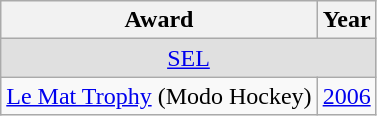<table class="wikitable">
<tr>
<th>Award</th>
<th>Year</th>
</tr>
<tr ALIGN="center" bgcolor="#e0e0e0">
<td colspan="3"><a href='#'>SEL</a></td>
</tr>
<tr>
<td><a href='#'>Le Mat Trophy</a> (Modo Hockey)</td>
<td><a href='#'>2006</a></td>
</tr>
</table>
